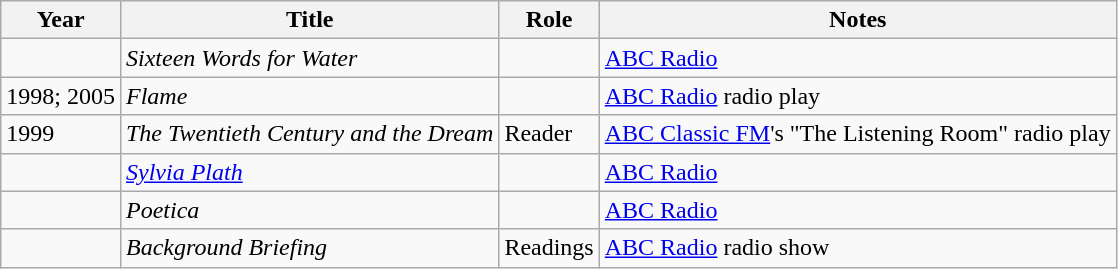<table class=wikitable>
<tr>
<th>Year</th>
<th>Title</th>
<th>Role</th>
<th>Notes</th>
</tr>
<tr>
<td></td>
<td><em>Sixteen Words for Water</em></td>
<td></td>
<td><a href='#'>ABC Radio</a></td>
</tr>
<tr>
<td>1998; 2005</td>
<td><em>Flame</em></td>
<td></td>
<td><a href='#'>ABC Radio</a> radio play</td>
</tr>
<tr>
<td>1999</td>
<td><em>The Twentieth Century and the Dream</em></td>
<td>Reader</td>
<td><a href='#'>ABC Classic FM</a>'s "The Listening Room" radio play</td>
</tr>
<tr>
<td></td>
<td><em><a href='#'>Sylvia Plath</a></em></td>
<td></td>
<td><a href='#'>ABC Radio</a></td>
</tr>
<tr>
<td></td>
<td><em>Poetica</em></td>
<td></td>
<td><a href='#'>ABC Radio</a></td>
</tr>
<tr>
<td></td>
<td><em>Background Briefing</em></td>
<td>Readings</td>
<td><a href='#'>ABC Radio</a> radio show</td>
</tr>
</table>
